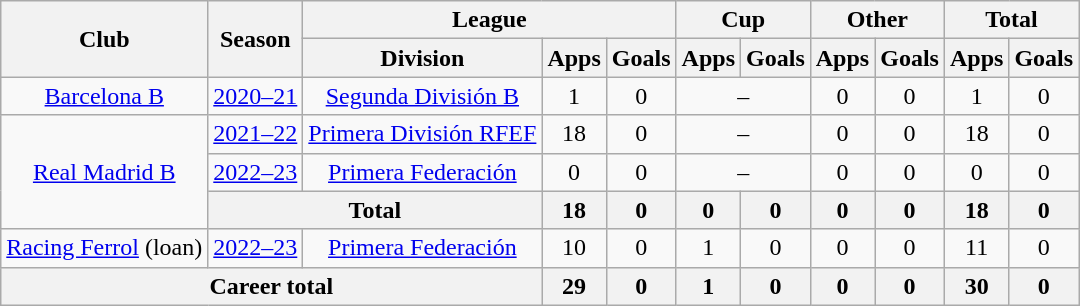<table class="wikitable" style="text-align:center">
<tr>
<th rowspan=2>Club</th>
<th rowspan=2>Season</th>
<th colspan=3>League</th>
<th colspan=2>Cup</th>
<th colspan=2>Other</th>
<th colspan=2>Total</th>
</tr>
<tr>
<th>Division</th>
<th>Apps</th>
<th>Goals</th>
<th>Apps</th>
<th>Goals</th>
<th>Apps</th>
<th>Goals</th>
<th>Apps</th>
<th>Goals</th>
</tr>
<tr>
<td><a href='#'>Barcelona B</a></td>
<td><a href='#'>2020–21</a></td>
<td><a href='#'>Segunda División B</a></td>
<td>1</td>
<td>0</td>
<td colspan="2">–</td>
<td>0</td>
<td>0</td>
<td>1</td>
<td>0</td>
</tr>
<tr>
<td rowspan="3"><a href='#'>Real Madrid B</a></td>
<td><a href='#'>2021–22</a></td>
<td><a href='#'>Primera División RFEF</a></td>
<td>18</td>
<td>0</td>
<td colspan="2">–</td>
<td>0</td>
<td>0</td>
<td>18</td>
<td>0</td>
</tr>
<tr>
<td><a href='#'>2022–23</a></td>
<td><a href='#'>Primera Federación</a></td>
<td>0</td>
<td>0</td>
<td colspan="2">–</td>
<td>0</td>
<td>0</td>
<td>0</td>
<td>0</td>
</tr>
<tr>
<th colspan=2>Total</th>
<th>18</th>
<th>0</th>
<th>0</th>
<th>0</th>
<th>0</th>
<th>0</th>
<th>18</th>
<th>0</th>
</tr>
<tr>
<td><a href='#'>Racing Ferrol</a> (loan)</td>
<td><a href='#'>2022–23</a></td>
<td><a href='#'>Primera Federación</a></td>
<td>10</td>
<td>0</td>
<td>1</td>
<td>0</td>
<td>0</td>
<td>0</td>
<td>11</td>
<td>0</td>
</tr>
<tr>
<th colspan=3>Career total</th>
<th>29</th>
<th>0</th>
<th>1</th>
<th>0</th>
<th>0</th>
<th>0</th>
<th>30</th>
<th>0</th>
</tr>
</table>
